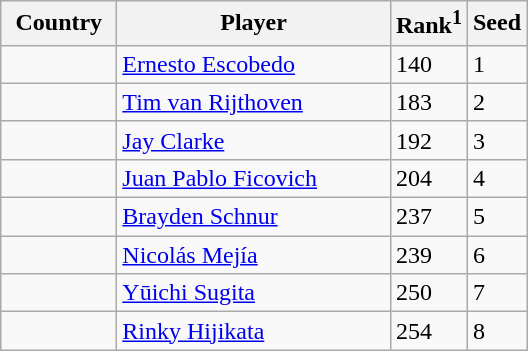<table class="sortable wikitable">
<tr>
<th width="70">Country</th>
<th width="175">Player</th>
<th>Rank<sup>1</sup></th>
<th>Seed</th>
</tr>
<tr>
<td></td>
<td><a href='#'>Ernesto Escobedo</a></td>
<td>140</td>
<td>1</td>
</tr>
<tr>
<td></td>
<td><a href='#'>Tim van Rijthoven</a></td>
<td>183</td>
<td>2</td>
</tr>
<tr>
<td></td>
<td><a href='#'>Jay Clarke</a></td>
<td>192</td>
<td>3</td>
</tr>
<tr>
<td></td>
<td><a href='#'>Juan Pablo Ficovich</a></td>
<td>204</td>
<td>4</td>
</tr>
<tr>
<td></td>
<td><a href='#'>Brayden Schnur</a></td>
<td>237</td>
<td>5</td>
</tr>
<tr>
<td></td>
<td><a href='#'>Nicolás Mejía</a></td>
<td>239</td>
<td>6</td>
</tr>
<tr>
<td></td>
<td><a href='#'>Yūichi Sugita</a></td>
<td>250</td>
<td>7</td>
</tr>
<tr>
<td></td>
<td><a href='#'>Rinky Hijikata</a></td>
<td>254</td>
<td>8</td>
</tr>
</table>
